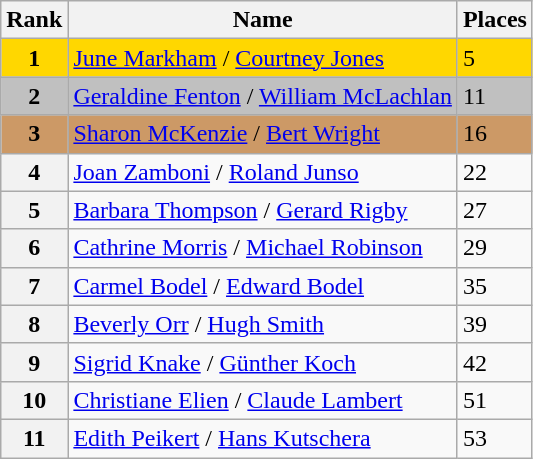<table class="wikitable">
<tr>
<th>Rank</th>
<th>Name</th>
<th>Places</th>
</tr>
<tr bgcolor=gold>
<td align=center><strong>1</strong></td>
<td> <a href='#'>June Markham</a> / <a href='#'>Courtney Jones</a></td>
<td>5</td>
</tr>
<tr bgcolor=silver>
<td align=center><strong>2</strong></td>
<td> <a href='#'>Geraldine Fenton</a> / <a href='#'>William McLachlan</a></td>
<td>11</td>
</tr>
<tr bgcolor=cc9966>
<td align=center><strong>3</strong></td>
<td> <a href='#'>Sharon McKenzie</a> / <a href='#'>Bert Wright</a></td>
<td>16</td>
</tr>
<tr>
<th>4</th>
<td> <a href='#'>Joan Zamboni</a> / <a href='#'>Roland Junso</a></td>
<td>22</td>
</tr>
<tr>
<th>5</th>
<td> <a href='#'>Barbara Thompson</a> / <a href='#'>Gerard Rigby</a></td>
<td>27</td>
</tr>
<tr>
<th>6</th>
<td> <a href='#'>Cathrine Morris</a> / <a href='#'>Michael Robinson</a></td>
<td>29</td>
</tr>
<tr>
<th>7</th>
<td> <a href='#'>Carmel Bodel</a> / <a href='#'>Edward Bodel</a></td>
<td>35</td>
</tr>
<tr>
<th>8</th>
<td> <a href='#'>Beverly Orr</a> / <a href='#'>Hugh Smith</a></td>
<td>39</td>
</tr>
<tr>
<th>9</th>
<td> <a href='#'>Sigrid Knake</a> / <a href='#'>Günther Koch</a></td>
<td>42</td>
</tr>
<tr>
<th>10</th>
<td> <a href='#'>Christiane Elien</a> / <a href='#'>Claude Lambert</a></td>
<td>51</td>
</tr>
<tr>
<th>11</th>
<td> <a href='#'>Edith Peikert</a> / <a href='#'>Hans Kutschera</a></td>
<td>53</td>
</tr>
</table>
